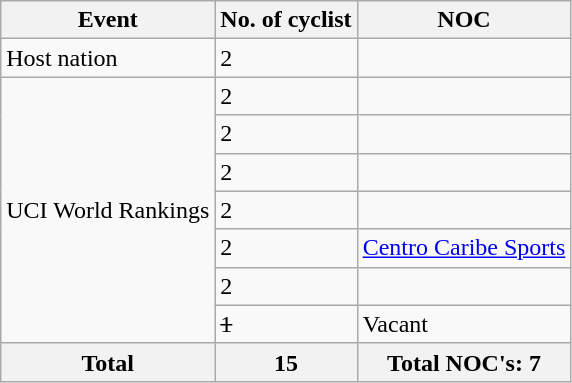<table class="wikitable">
<tr>
<th>Event</th>
<th>No. of cyclist</th>
<th>NOC</th>
</tr>
<tr>
<td>Host nation</td>
<td>2</td>
<td style="text-align:center;"></td>
</tr>
<tr>
<td rowspan="7">UCI World Rankings</td>
<td>2</td>
<td></td>
</tr>
<tr>
<td>2</td>
<td></td>
</tr>
<tr>
<td>2</td>
<td></td>
</tr>
<tr>
<td>2</td>
<td></td>
</tr>
<tr>
<td>2</td>
<td><a href='#'>Centro Caribe Sports</a></td>
</tr>
<tr>
<td>2</td>
<td></td>
</tr>
<tr>
<td><s>1</s></td>
<td>Vacant</td>
</tr>
<tr>
<th>Total</th>
<th>15</th>
<th>Total NOC's: 7</th>
</tr>
</table>
